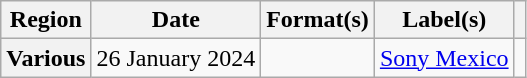<table class="wikitable plainrowheaders" style="text-align:center;">
<tr>
<th scope="col">Region</th>
<th scope="col">Date</th>
<th scope="col">Format(s)</th>
<th scope="col">Label(s)</th>
<th scope="col"></th>
</tr>
<tr>
<th scope="row">Various</th>
<td>26 January 2024</td>
<td></td>
<td><a href='#'>Sony Mexico</a></td>
<td style="text-align:center"></td>
</tr>
</table>
